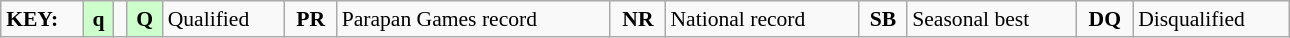<table class="wikitable" style="margin:0.5em auto; font-size:90%;position:relative;" width=68%>
<tr>
<td><strong>KEY:</strong></td>
<td bgcolor=ccffcc align=center><strong>q</strong></td>
<td></td>
<td bgcolor=ccffcc align=center><strong>Q</strong></td>
<td>Qualified</td>
<td align=center><strong>PR</strong></td>
<td>Parapan Games record</td>
<td align=center><strong>NR</strong></td>
<td>National record</td>
<td align=center><strong>SB</strong></td>
<td>Seasonal best</td>
<td align=center><strong>DQ</strong></td>
<td>Disqualified</td>
</tr>
</table>
